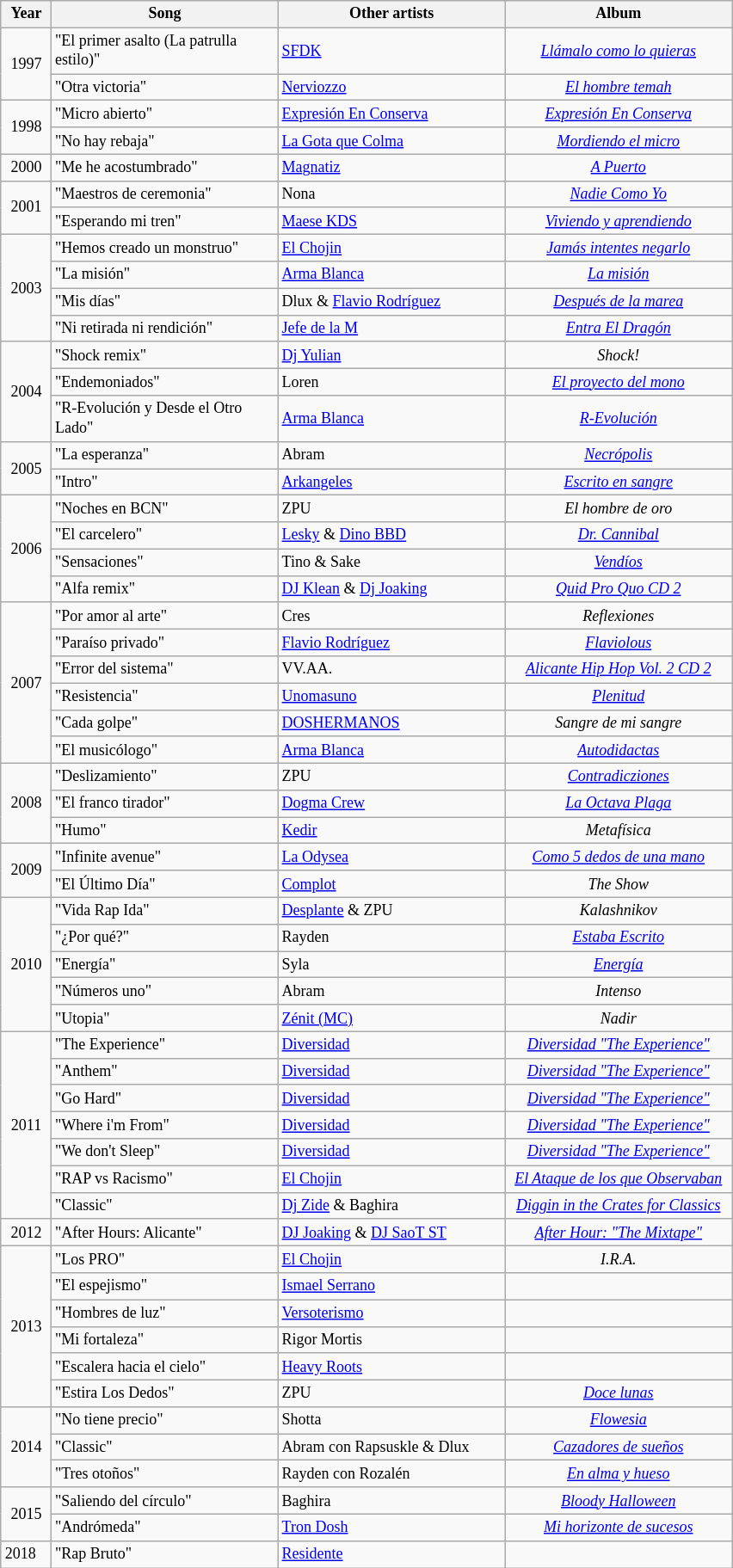<table class="wikitable" style="margin:1em auto; font-size: 9pt">
<tr>
<th width="33">Year</th>
<th width="170">Song</th>
<th width="170">Other artists</th>
<th width="170">Album</th>
</tr>
<tr>
<td rowspan="2" align="center">1997</td>
<td>"El primer asalto (La patrulla estilo)"</td>
<td><a href='#'>SFDK</a></td>
<td align="center"><em><a href='#'>Llámalo como lo quieras</a></em></td>
</tr>
<tr>
<td>"Otra victoria"</td>
<td><a href='#'>Nerviozzo</a></td>
<td align="center"><em><a href='#'>El hombre temah</a></em></td>
</tr>
<tr>
<td rowspan="2" align="center">1998</td>
<td>"Micro abierto"</td>
<td><a href='#'>Expresión En Conserva</a></td>
<td align="center"><em><a href='#'>Expresión En Conserva</a></em></td>
</tr>
<tr>
<td>"No hay rebaja"</td>
<td><a href='#'>La Gota que Colma</a></td>
<td align="center"><em><a href='#'>Mordiendo el micro</a></em></td>
</tr>
<tr>
<td rowspan="1" align="center">2000</td>
<td>"Me he acostumbrado"</td>
<td><a href='#'>Magnatiz</a></td>
<td align="center"><em><a href='#'>A Puerto</a></em></td>
</tr>
<tr>
<td rowspan="2" align="center">2001</td>
<td>"Maestros de ceremonia"</td>
<td>Nona</td>
<td align="center"><em><a href='#'>Nadie Como Yo</a></em></td>
</tr>
<tr>
<td>"Esperando mi tren"</td>
<td><a href='#'>Maese KDS</a></td>
<td align="center"><em><a href='#'>Viviendo y aprendiendo</a></em></td>
</tr>
<tr>
<td rowspan="4" align="center">2003</td>
<td>"Hemos creado un monstruo"</td>
<td><a href='#'>El Chojin</a></td>
<td align="center"><em><a href='#'>Jamás intentes negarlo</a></em></td>
</tr>
<tr>
<td>"La misión"</td>
<td><a href='#'>Arma Blanca</a></td>
<td align="center"><em><a href='#'>La misión</a></em></td>
</tr>
<tr>
<td>"Mis días"</td>
<td>Dlux & <a href='#'>Flavio Rodríguez</a></td>
<td align="center"><em><a href='#'>Después de la marea</a></em></td>
</tr>
<tr>
<td>"Ni retirada ni rendición"</td>
<td><a href='#'>Jefe de la M</a></td>
<td align="center"><em><a href='#'>Entra El Dragón</a></em></td>
</tr>
<tr>
<td rowspan="3" align="center">2004</td>
<td>"Shock remix"</td>
<td><a href='#'>Dj Yulian</a></td>
<td align="center"><em>Shock!</em></td>
</tr>
<tr>
<td>"Endemoniados"</td>
<td>Loren</td>
<td align="center"><em><a href='#'>El proyecto del mono</a></em></td>
</tr>
<tr>
<td>"R-Evolución y Desde el Otro Lado"</td>
<td><a href='#'>Arma Blanca</a></td>
<td align="center"><em><a href='#'>R-Evolución</a></em></td>
</tr>
<tr>
<td rowspan="2" align="center">2005</td>
<td>"La esperanza"</td>
<td>Abram</td>
<td align="center"><em><a href='#'>Necrópolis</a></em></td>
</tr>
<tr>
<td>"Intro"</td>
<td><a href='#'>Arkangeles</a></td>
<td align="center"><em><a href='#'>Escrito en sangre</a></em></td>
</tr>
<tr>
<td rowspan="4" align="center">2006</td>
<td>"Noches en BCN"</td>
<td>ZPU</td>
<td align="center"><em>El hombre de oro</em></td>
</tr>
<tr>
<td>"El carcelero"</td>
<td><a href='#'>Lesky</a> & <a href='#'>Dino BBD</a></td>
<td align="center"><em><a href='#'>Dr. Cannibal</a></em></td>
</tr>
<tr>
<td>"Sensaciones"</td>
<td>Tino & Sake</td>
<td align="center"><em><a href='#'>Vendíos</a></em></td>
</tr>
<tr>
<td>"Alfa remix"</td>
<td><a href='#'>DJ Klean</a> & <a href='#'>Dj Joaking</a></td>
<td align="center"><em><a href='#'>Quid Pro Quo CD 2</a></em></td>
</tr>
<tr>
<td rowspan="6" align="center">2007</td>
<td>"Por amor al arte"</td>
<td>Cres</td>
<td align="center"><em>Reflexiones</em></td>
</tr>
<tr>
<td>"Paraíso privado"</td>
<td><a href='#'>Flavio Rodríguez</a></td>
<td align="center"><em><a href='#'>Flaviolous</a></em></td>
</tr>
<tr>
<td>"Error del sistema"</td>
<td>VV.AA.</td>
<td align="center"><em><a href='#'>Alicante Hip Hop Vol. 2 CD 2</a></em></td>
</tr>
<tr>
<td>"Resistencia"</td>
<td><a href='#'>Unomasuno</a></td>
<td align="center"><em><a href='#'>Plenitud</a></em></td>
</tr>
<tr>
<td>"Cada golpe"</td>
<td><a href='#'>DOSHERMANOS</a></td>
<td align="center"><em>Sangre de mi sangre</em></td>
</tr>
<tr>
<td>"El musicólogo"</td>
<td><a href='#'>Arma Blanca</a></td>
<td align="center"><em><a href='#'>Autodidactas</a></em></td>
</tr>
<tr>
<td rowspan="3" align="center">2008</td>
<td>"Deslizamiento"</td>
<td>ZPU</td>
<td align="center"><em><a href='#'>Contradicziones</a></em></td>
</tr>
<tr>
<td>"El franco tirador"</td>
<td><a href='#'>Dogma Crew</a></td>
<td align="center"><em><a href='#'>La Octava Plaga</a></em></td>
</tr>
<tr>
<td>"Humo"</td>
<td><a href='#'>Kedir</a></td>
<td align="center"><em>Metafísica</em></td>
</tr>
<tr>
<td rowspan="2" align="center">2009</td>
<td>"Infinite avenue"</td>
<td><a href='#'>La Odysea</a></td>
<td align="center"><em><a href='#'>Como 5 dedos de una mano</a></em></td>
</tr>
<tr>
<td>"El Último Día"</td>
<td><a href='#'>Complot</a></td>
<td align="center"><em>The Show</em></td>
</tr>
<tr>
<td rowspan="5" align="center">2010</td>
<td>"Vida Rap Ida"</td>
<td><a href='#'>Desplante</a> & ZPU</td>
<td align="center"><em>Kalashnikov</em></td>
</tr>
<tr>
<td>"¿Por qué?"</td>
<td>Rayden</td>
<td align="center"><em><a href='#'>Estaba Escrito</a></em></td>
</tr>
<tr>
<td>"Energía"</td>
<td>Syla</td>
<td align="center"><em><a href='#'>Energía</a></em></td>
</tr>
<tr>
<td>"Números uno"</td>
<td>Abram</td>
<td align="center"><em>Intenso</em></td>
</tr>
<tr>
<td>"Utopia"</td>
<td><a href='#'>Zénit (MC)</a></td>
<td align="center"><em>Nadir</em></td>
</tr>
<tr>
<td rowspan="7" align="center">2011</td>
<td>"The Experience"</td>
<td><a href='#'>Diversidad</a></td>
<td align="center"><em><a href='#'>Diversidad "The Experience"</a></em></td>
</tr>
<tr>
<td>"Anthem"</td>
<td><a href='#'>Diversidad</a></td>
<td align="center"><em><a href='#'>Diversidad "The Experience"</a></em></td>
</tr>
<tr>
<td>"Go Hard"</td>
<td><a href='#'>Diversidad</a></td>
<td align="center"><em><a href='#'>Diversidad "The Experience"</a></em></td>
</tr>
<tr>
<td>"Where i'm From"</td>
<td><a href='#'>Diversidad</a></td>
<td align="center"><em><a href='#'>Diversidad "The Experience"</a></em></td>
</tr>
<tr>
<td>"We don't Sleep"</td>
<td><a href='#'>Diversidad</a></td>
<td align="center"><em><a href='#'>Diversidad "The Experience"</a></em></td>
</tr>
<tr>
<td>"RAP vs Racismo"</td>
<td><a href='#'>El Chojin</a></td>
<td align="center"><em><a href='#'>El Ataque de los que Observaban</a></em></td>
</tr>
<tr>
<td>"Classic"</td>
<td><a href='#'>Dj Zide</a> & Baghira</td>
<td align="center"><em><a href='#'>Diggin in the Crates for Classics</a></em></td>
</tr>
<tr>
<td rowspan="1" align="center">2012</td>
<td>"After Hours: Alicante"</td>
<td><a href='#'>DJ Joaking</a> & <a href='#'>DJ SaoT ST</a></td>
<td align="center"><em><a href='#'>After Hour: "The Mixtape"</a></em></td>
</tr>
<tr>
<td rowspan="6" align="center">2013</td>
<td>"Los PRO"</td>
<td><a href='#'>El Chojin</a></td>
<td align="center"><em>I.R.A.</em></td>
</tr>
<tr>
<td>"El espejismo"</td>
<td><a href='#'>Ismael Serrano</a></td>
<td align="center"><em> </em></td>
</tr>
<tr>
<td>"Hombres de luz"</td>
<td><a href='#'>Versoterismo</a></td>
<td align="center"><em> </em></td>
</tr>
<tr>
<td>"Mi fortaleza"</td>
<td>Rigor Mortis</td>
<td align="center"><em> </em></td>
</tr>
<tr>
<td>"Escalera hacia el cielo"</td>
<td><a href='#'>Heavy Roots</a></td>
<td align="center"><em> </em></td>
</tr>
<tr>
<td>"Estira Los Dedos"</td>
<td>ZPU</td>
<td align="center"><em><a href='#'>Doce lunas</a></em></td>
</tr>
<tr>
<td rowspan="3" align="center">2014</td>
<td>"No tiene precio"</td>
<td>Shotta</td>
<td align="center"><em><a href='#'>Flowesia</a></em></td>
</tr>
<tr>
<td>"Classic"</td>
<td>Abram con Rapsuskle & Dlux</td>
<td align="center"><em><a href='#'>Cazadores de sueños</a></em></td>
</tr>
<tr>
<td>"Tres otoños"</td>
<td>Rayden con Rozalén</td>
<td align="center"><em><a href='#'>En alma y hueso</a></em></td>
</tr>
<tr>
<td rowspan="2" align="center">2015</td>
<td>"Saliendo del círculo"</td>
<td>Baghira</td>
<td align="center"><em><a href='#'>Bloody Halloween</a></em></td>
</tr>
<tr>
<td>"Andrómeda"</td>
<td><a href='#'>Tron Dosh</a></td>
<td align="center"><em><a href='#'>Mi horizonte de sucesos</a></em></td>
</tr>
<tr>
<td>2018</td>
<td>"Rap Bruto"</td>
<td><a href='#'>Residente</a></td>
<td></td>
</tr>
</table>
